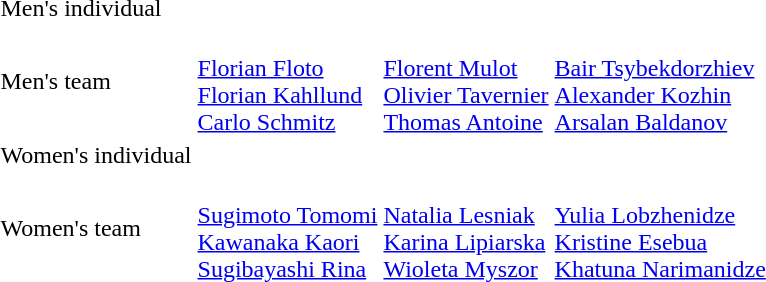<table>
<tr>
<td>Men's individual</td>
<td></td>
<td></td>
<td></td>
<td></td>
</tr>
<tr>
<td>Men's team</td>
<td><br><a href='#'>Florian Floto</a><br><a href='#'>Florian Kahllund</a><br><a href='#'>Carlo Schmitz</a></td>
<td><br><a href='#'>Florent Mulot</a><br><a href='#'>Olivier Tavernier</a><br><a href='#'>Thomas Antoine</a></td>
<td><br><a href='#'>Bair Tsybekdorzhiev</a><br><a href='#'>Alexander Kozhin</a><br><a href='#'>Arsalan Baldanov</a></td>
<td></td>
</tr>
<tr>
<td>Women's individual</td>
<td></td>
<td></td>
<td></td>
<td></td>
</tr>
<tr>
<td>Women's team</td>
<td><br><a href='#'>Sugimoto Tomomi</a><br><a href='#'>Kawanaka Kaori</a><br><a href='#'>Sugibayashi Rina</a></td>
<td><br><a href='#'>Natalia Lesniak</a><br><a href='#'>Karina Lipiarska</a><br><a href='#'>Wioleta Myszor</a></td>
<td><br><a href='#'>Yulia Lobzhenidze</a><br><a href='#'>Kristine Esebua</a><br><a href='#'>Khatuna Narimanidze</a></td>
<td></td>
</tr>
</table>
